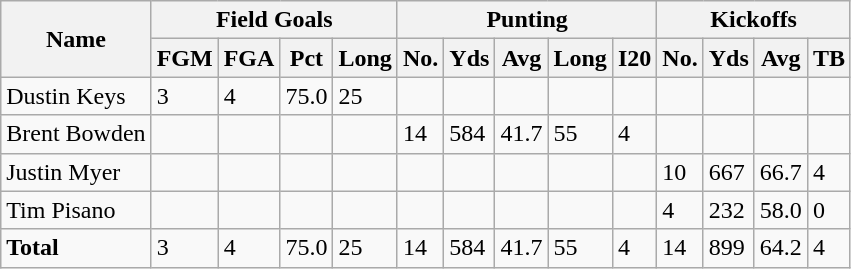<table class="wikitable" style="white-space:nowrap;">
<tr>
<th rowspan="2">Name</th>
<th colspan="4">Field Goals</th>
<th colspan="5">Punting</th>
<th colspan="4">Kickoffs</th>
</tr>
<tr>
<th>FGM</th>
<th>FGA</th>
<th>Pct</th>
<th>Long</th>
<th>No.</th>
<th>Yds</th>
<th>Avg</th>
<th>Long</th>
<th>I20</th>
<th>No.</th>
<th>Yds</th>
<th>Avg</th>
<th>TB</th>
</tr>
<tr>
<td>Dustin Keys</td>
<td>3</td>
<td>4</td>
<td>75.0</td>
<td>25</td>
<td></td>
<td></td>
<td></td>
<td></td>
<td></td>
<td></td>
<td></td>
<td></td>
<td></td>
</tr>
<tr>
<td>Brent Bowden</td>
<td></td>
<td></td>
<td></td>
<td></td>
<td>14</td>
<td>584</td>
<td>41.7</td>
<td>55</td>
<td>4</td>
<td></td>
<td></td>
<td></td>
<td></td>
</tr>
<tr>
<td>Justin Myer</td>
<td></td>
<td></td>
<td></td>
<td></td>
<td></td>
<td></td>
<td></td>
<td></td>
<td></td>
<td>10</td>
<td>667</td>
<td>66.7</td>
<td>4</td>
</tr>
<tr>
<td>Tim Pisano</td>
<td></td>
<td></td>
<td></td>
<td></td>
<td></td>
<td></td>
<td></td>
<td></td>
<td></td>
<td>4</td>
<td>232</td>
<td>58.0</td>
<td>0</td>
</tr>
<tr>
<td><strong>Total</strong></td>
<td>3</td>
<td>4</td>
<td>75.0</td>
<td>25</td>
<td>14</td>
<td>584</td>
<td>41.7</td>
<td>55</td>
<td>4</td>
<td>14</td>
<td>899</td>
<td>64.2</td>
<td>4</td>
</tr>
</table>
